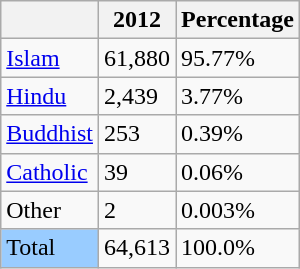<table class="wikitable">
<tr>
<th></th>
<th>2012</th>
<th>Percentage</th>
</tr>
<tr>
<td><a href='#'>Islam</a></td>
<td>61,880</td>
<td>95.77%</td>
</tr>
<tr>
<td><a href='#'>Hindu</a></td>
<td>2,439</td>
<td>3.77%</td>
</tr>
<tr>
<td><a href='#'>Buddhist</a></td>
<td>253</td>
<td>0.39%</td>
</tr>
<tr>
<td><a href='#'>Catholic</a></td>
<td>39</td>
<td>0.06%</td>
</tr>
<tr>
<td>Other</td>
<td>2</td>
<td>0.003%</td>
</tr>
<tr>
<td align="left" style="background: #99CCFF;">Total</td>
<td>64,613</td>
<td>100.0%</td>
</tr>
</table>
